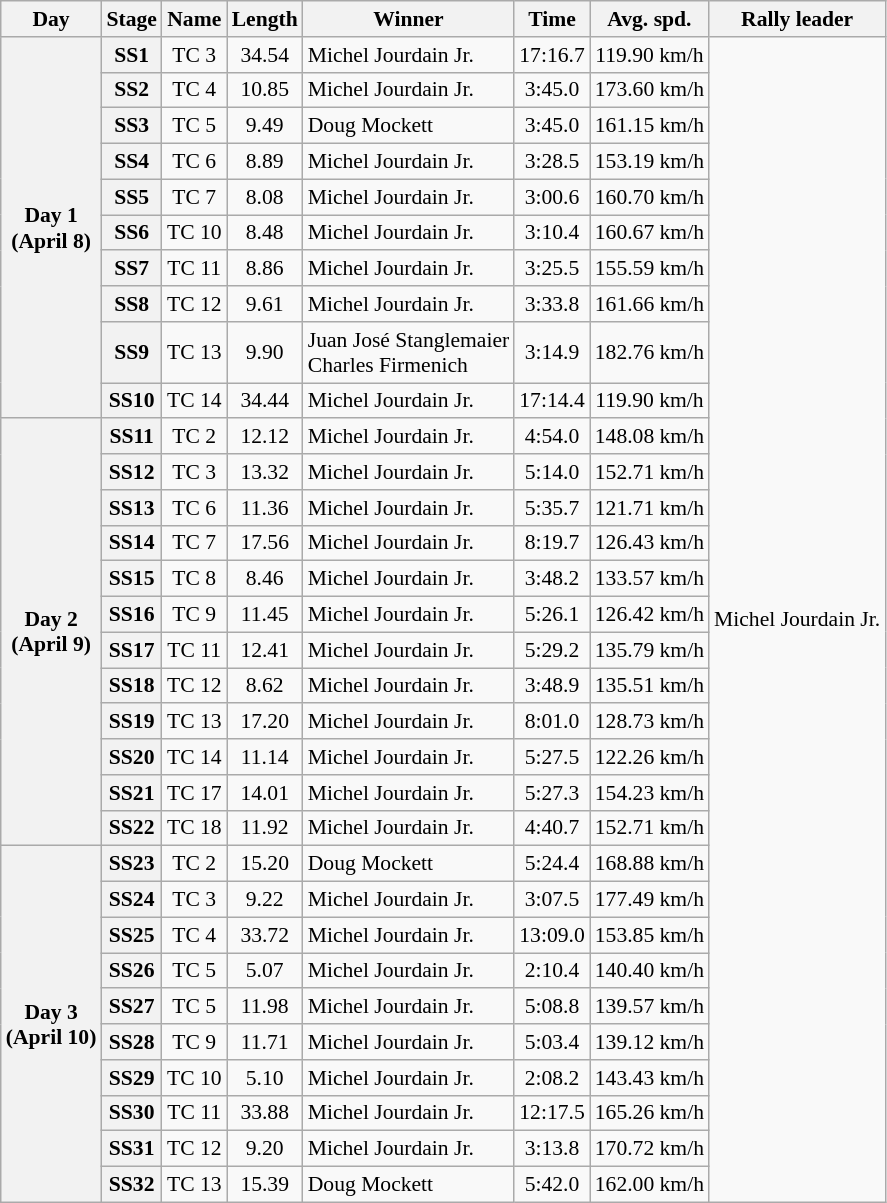<table class="wikitable" style="text-align: center; font-size: 90%; max-width: 950px;">
<tr>
<th>Day</th>
<th>Stage</th>
<th>Name</th>
<th>Length</th>
<th>Winner</th>
<th>Time</th>
<th>Avg. spd.</th>
<th>Rally leader</th>
</tr>
<tr>
<th rowspan=10>Day 1<br>(April 8)</th>
<th>SS1</th>
<td>TC 3</td>
<td>34.54</td>
<td align="left"> Michel Jourdain Jr.</td>
<td>17:16.7</td>
<td>119.90 km/h</td>
<td rowspan=32> Michel Jourdain Jr.</td>
</tr>
<tr>
<th>SS2</th>
<td>TC 4</td>
<td>10.85</td>
<td align="left"> Michel Jourdain Jr.</td>
<td>3:45.0</td>
<td>173.60 km/h</td>
</tr>
<tr>
<th>SS3</th>
<td>TC 5</td>
<td>9.49</td>
<td align="left"> Doug Mockett</td>
<td>3:45.0</td>
<td>161.15 km/h</td>
</tr>
<tr>
<th>SS4</th>
<td>TC 6</td>
<td>8.89</td>
<td align="left"> Michel Jourdain Jr.</td>
<td>3:28.5</td>
<td>153.19 km/h</td>
</tr>
<tr>
<th>SS5</th>
<td>TC 7</td>
<td>8.08</td>
<td align="left"> Michel Jourdain Jr.</td>
<td>3:00.6</td>
<td>160.70 km/h</td>
</tr>
<tr>
<th>SS6</th>
<td>TC 10</td>
<td>8.48</td>
<td align="left"> Michel Jourdain Jr.</td>
<td>3:10.4</td>
<td>160.67 km/h</td>
</tr>
<tr>
<th>SS7</th>
<td>TC 11</td>
<td>8.86</td>
<td align="left"> Michel Jourdain Jr.</td>
<td>3:25.5</td>
<td>155.59 km/h</td>
</tr>
<tr>
<th>SS8</th>
<td>TC 12</td>
<td>9.61</td>
<td align="left"> Michel Jourdain Jr.</td>
<td>3:33.8</td>
<td>161.66 km/h</td>
</tr>
<tr>
<th>SS9</th>
<td>TC 13</td>
<td>9.90</td>
<td align="left"> Juan José Stanglemaier<br> Charles Firmenich</td>
<td>3:14.9</td>
<td>182.76 km/h</td>
</tr>
<tr>
<th>SS10</th>
<td>TC 14</td>
<td>34.44</td>
<td align="left"> Michel Jourdain Jr.</td>
<td>17:14.4</td>
<td>119.90 km/h</td>
</tr>
<tr>
<th rowspan=12>Day 2<br>(April 9)</th>
<th>SS11</th>
<td>TC 2</td>
<td>12.12</td>
<td align="left"> Michel Jourdain Jr.</td>
<td>4:54.0</td>
<td>148.08 km/h</td>
</tr>
<tr>
<th>SS12</th>
<td>TC 3</td>
<td>13.32</td>
<td align="left"> Michel Jourdain Jr.</td>
<td>5:14.0</td>
<td>152.71 km/h</td>
</tr>
<tr>
<th>SS13</th>
<td>TC 6</td>
<td>11.36</td>
<td align="left"> Michel Jourdain Jr.</td>
<td>5:35.7</td>
<td>121.71 km/h</td>
</tr>
<tr>
<th>SS14</th>
<td>TC 7</td>
<td>17.56</td>
<td align="left"> Michel Jourdain Jr.</td>
<td>8:19.7</td>
<td>126.43 km/h</td>
</tr>
<tr>
<th>SS15</th>
<td>TC 8</td>
<td>8.46</td>
<td align="left"> Michel Jourdain Jr.</td>
<td>3:48.2</td>
<td>133.57 km/h</td>
</tr>
<tr>
<th>SS16</th>
<td>TC 9</td>
<td>11.45</td>
<td align="left"> Michel Jourdain Jr.</td>
<td>5:26.1</td>
<td>126.42 km/h</td>
</tr>
<tr>
<th>SS17</th>
<td>TC 11</td>
<td>12.41</td>
<td align="left"> Michel Jourdain Jr.</td>
<td>5:29.2</td>
<td>135.79 km/h</td>
</tr>
<tr>
<th>SS18</th>
<td>TC 12</td>
<td>8.62</td>
<td align="left"> Michel Jourdain Jr.</td>
<td>3:48.9</td>
<td>135.51 km/h</td>
</tr>
<tr>
<th>SS19</th>
<td>TC 13</td>
<td>17.20</td>
<td align="left"> Michel Jourdain Jr.</td>
<td>8:01.0</td>
<td>128.73 km/h</td>
</tr>
<tr>
<th>SS20</th>
<td>TC 14</td>
<td>11.14</td>
<td align="left"> Michel Jourdain Jr.</td>
<td>5:27.5</td>
<td>122.26 km/h</td>
</tr>
<tr>
<th>SS21</th>
<td>TC 17</td>
<td>14.01</td>
<td align="left"> Michel Jourdain Jr.</td>
<td>5:27.3</td>
<td>154.23 km/h</td>
</tr>
<tr>
<th>SS22</th>
<td>TC 18</td>
<td>11.92</td>
<td align="left"> Michel Jourdain Jr.</td>
<td>4:40.7</td>
<td>152.71 km/h</td>
</tr>
<tr>
<th rowspan=10>Day 3<br>(April 10)</th>
<th>SS23</th>
<td>TC 2</td>
<td>15.20</td>
<td align="left"> Doug Mockett</td>
<td>5:24.4</td>
<td>168.88 km/h</td>
</tr>
<tr>
<th>SS24</th>
<td>TC 3</td>
<td>9.22</td>
<td align="left"> Michel Jourdain Jr.</td>
<td>3:07.5</td>
<td>177.49 km/h</td>
</tr>
<tr>
<th>SS25</th>
<td>TC 4</td>
<td>33.72</td>
<td align="left"> Michel Jourdain Jr.</td>
<td>13:09.0</td>
<td>153.85 km/h</td>
</tr>
<tr>
<th>SS26</th>
<td>TC 5</td>
<td>5.07</td>
<td align="left"> Michel Jourdain Jr.</td>
<td>2:10.4</td>
<td>140.40 km/h</td>
</tr>
<tr>
<th>SS27</th>
<td>TC 5</td>
<td>11.98</td>
<td align="left"> Michel Jourdain Jr.</td>
<td>5:08.8</td>
<td>139.57 km/h</td>
</tr>
<tr>
<th>SS28</th>
<td>TC 9</td>
<td>11.71</td>
<td align="left"> Michel Jourdain Jr.</td>
<td>5:03.4</td>
<td>139.12 km/h</td>
</tr>
<tr>
<th>SS29</th>
<td>TC 10</td>
<td>5.10</td>
<td align="left"> Michel Jourdain Jr.</td>
<td>2:08.2</td>
<td>143.43 km/h</td>
</tr>
<tr>
<th>SS30</th>
<td>TC 11</td>
<td>33.88</td>
<td align="left"> Michel Jourdain Jr.</td>
<td>12:17.5</td>
<td>165.26 km/h</td>
</tr>
<tr>
<th>SS31</th>
<td>TC 12</td>
<td>9.20</td>
<td align="left"> Michel Jourdain Jr.</td>
<td>3:13.8</td>
<td>170.72 km/h</td>
</tr>
<tr>
<th>SS32</th>
<td>TC 13</td>
<td>15.39</td>
<td align="left"> Doug Mockett</td>
<td>5:42.0</td>
<td>162.00 km/h</td>
</tr>
</table>
